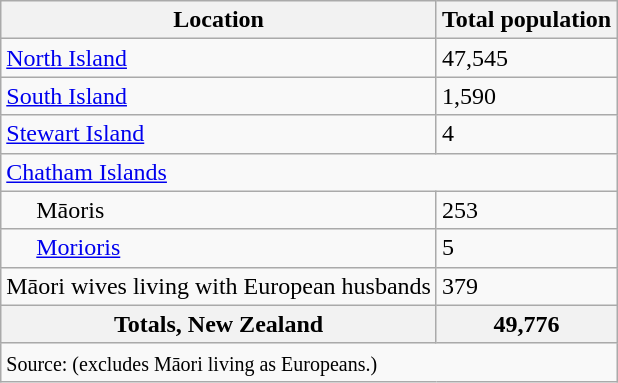<table class="wikitable " style="text-align:left">
<tr>
<th>Location</th>
<th>Total population</th>
</tr>
<tr>
<td><a href='#'>North Island</a></td>
<td>47,545</td>
</tr>
<tr>
<td><a href='#'>South Island</a></td>
<td>1,590</td>
</tr>
<tr>
<td><a href='#'>Stewart Island</a></td>
<td>4</td>
</tr>
<tr>
<td colspan="6" style="text-align:left;"><a href='#'>Chatham Islands</a></td>
</tr>
<tr>
<td align=left>     Māoris</td>
<td>253</td>
</tr>
<tr>
<td align=left>     <a href='#'>Morioris</a></td>
<td>5</td>
</tr>
<tr>
<td align=left>Māori wives living with European husbands</td>
<td>379</td>
</tr>
<tr>
<th>Totals, New Zealand</th>
<th>49,776</th>
</tr>
<tr>
<td colspan="5" style="text-align:left;"><small>Source: (excludes Māori living as Europeans.)</small></td>
</tr>
</table>
